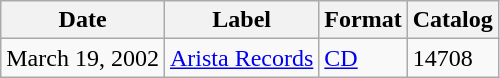<table class="wikitable">
<tr>
<th>Date</th>
<th>Label</th>
<th>Format</th>
<th>Catalog</th>
</tr>
<tr>
<td>March 19, 2002</td>
<td><a href='#'>Arista Records</a></td>
<td><a href='#'>CD</a></td>
<td>14708</td>
</tr>
</table>
